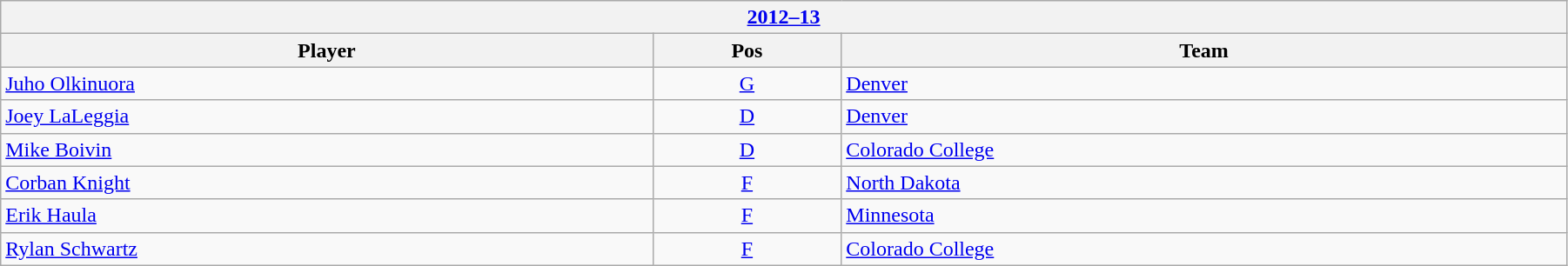<table class="wikitable" width=95%>
<tr>
<th colspan=3><a href='#'>2012–13</a></th>
</tr>
<tr>
<th>Player</th>
<th>Pos</th>
<th>Team</th>
</tr>
<tr>
<td><a href='#'>Juho Olkinuora</a></td>
<td align=center><a href='#'>G</a></td>
<td><a href='#'>Denver</a></td>
</tr>
<tr>
<td><a href='#'>Joey LaLeggia</a></td>
<td align=center><a href='#'>D</a></td>
<td><a href='#'>Denver</a></td>
</tr>
<tr>
<td><a href='#'>Mike Boivin</a></td>
<td align=center><a href='#'>D</a></td>
<td><a href='#'>Colorado College</a></td>
</tr>
<tr>
<td><a href='#'>Corban Knight</a></td>
<td align=center><a href='#'>F</a></td>
<td><a href='#'>North Dakota</a></td>
</tr>
<tr>
<td><a href='#'>Erik Haula</a></td>
<td align=center><a href='#'>F</a></td>
<td><a href='#'>Minnesota</a></td>
</tr>
<tr>
<td><a href='#'>Rylan Schwartz</a></td>
<td align=center><a href='#'>F</a></td>
<td><a href='#'>Colorado College</a></td>
</tr>
</table>
